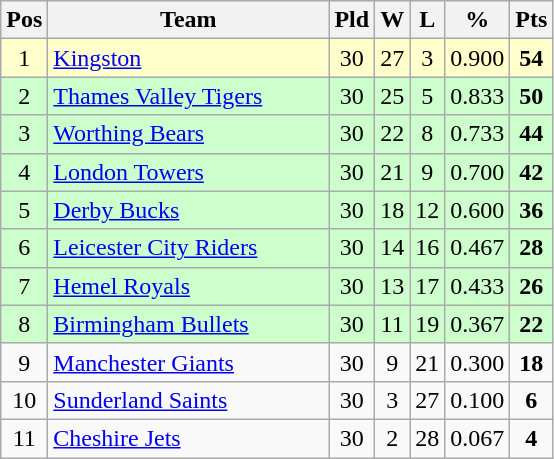<table class="wikitable" style="text-align: center;">
<tr>
<th>Pos</th>
<th scope="col" style="width: 180px;">Team</th>
<th>Pld</th>
<th>W</th>
<th>L</th>
<th>%</th>
<th>Pts</th>
</tr>
<tr style="background: #ffffcc;">
<td>1</td>
<td style="text-align:left;"><a href='#'>Kingston</a></td>
<td>30</td>
<td>27</td>
<td>3</td>
<td>0.900</td>
<td><strong>54</strong></td>
</tr>
<tr style="background: #ccffcc;">
<td>2</td>
<td style="text-align:left;"><a href='#'>Thames Valley Tigers</a></td>
<td>30</td>
<td>25</td>
<td>5</td>
<td>0.833</td>
<td><strong>50</strong></td>
</tr>
<tr style="background: #ccffcc;">
<td>3</td>
<td style="text-align:left;"><a href='#'>Worthing Bears</a></td>
<td>30</td>
<td>22</td>
<td>8</td>
<td>0.733</td>
<td><strong>44</strong></td>
</tr>
<tr style="background: #ccffcc;">
<td>4</td>
<td style="text-align:left;"><a href='#'>London Towers</a></td>
<td>30</td>
<td>21</td>
<td>9</td>
<td>0.700</td>
<td><strong>42</strong></td>
</tr>
<tr style="background: #ccffcc;">
<td>5</td>
<td style="text-align:left;"><a href='#'>Derby Bucks</a></td>
<td>30</td>
<td>18</td>
<td>12</td>
<td>0.600</td>
<td><strong>36</strong></td>
</tr>
<tr style="background: #ccffcc;">
<td>6</td>
<td style="text-align:left;"><a href='#'>Leicester City Riders</a></td>
<td>30</td>
<td>14</td>
<td>16</td>
<td>0.467</td>
<td><strong>28</strong></td>
</tr>
<tr style="background: #ccffcc;">
<td>7</td>
<td style="text-align:left;"><a href='#'>Hemel Royals</a></td>
<td>30</td>
<td>13</td>
<td>17</td>
<td>0.433</td>
<td><strong>26</strong></td>
</tr>
<tr style="background: #ccffcc;">
<td>8</td>
<td style="text-align:left;"><a href='#'>Birmingham Bullets</a></td>
<td>30</td>
<td>11</td>
<td>19</td>
<td>0.367</td>
<td><strong>22</strong></td>
</tr>
<tr style="background: ;">
<td>9</td>
<td style="text-align:left;"><a href='#'>Manchester Giants</a></td>
<td>30</td>
<td>9</td>
<td>21</td>
<td>0.300</td>
<td><strong>18</strong></td>
</tr>
<tr style="background: ;">
<td>10</td>
<td style="text-align:left;"><a href='#'>Sunderland Saints</a></td>
<td>30</td>
<td>3</td>
<td>27</td>
<td>0.100</td>
<td><strong>6</strong></td>
</tr>
<tr style="background: ;">
<td>11</td>
<td style="text-align:left;"><a href='#'>Cheshire Jets</a></td>
<td>30</td>
<td>2</td>
<td>28</td>
<td>0.067</td>
<td><strong>4</strong></td>
</tr>
</table>
